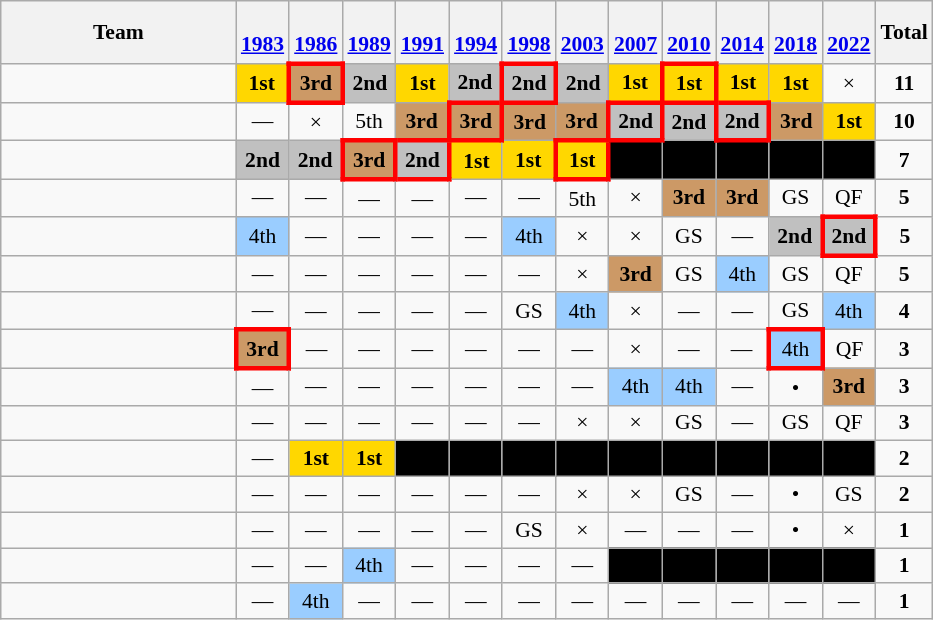<table class="wikitable" style="text-align:center; font-size:90%">
<tr>
<th width=150>Team</th>
<th><br><a href='#'>1983</a></th>
<th><br><a href='#'>1986</a></th>
<th><br><a href='#'>1989</a></th>
<th><br><a href='#'>1991</a></th>
<th><br><a href='#'>1994</a></th>
<th><br><a href='#'>1998</a></th>
<th><br><a href='#'>2003</a></th>
<th><br><a href='#'>2007</a></th>
<th><br><a href='#'>2010</a></th>
<th><br><a href='#'>2014</a></th>
<th><br><a href='#'>2018</a></th>
<th><br><a href='#'>2022</a></th>
<th>Total</th>
</tr>
<tr>
<td align="left"></td>
<td bgcolor="Gold"><strong>1st</strong></td>
<td style="border: 3px solid red" bgcolor="#cc9966"><strong>3rd</strong></td>
<td bgcolor="Silver"><strong>2nd</strong></td>
<td bgcolor="Gold"><strong>1st</strong></td>
<td bgcolor="Silver"><strong>2nd</strong></td>
<td style="border: 3px solid red" bgcolor="Silver"><strong>2nd</strong></td>
<td bgcolor="Silver"><strong>2nd</strong></td>
<td bgcolor="Gold"><strong>1st</strong></td>
<td style="border: 3px solid red" bgcolor="Gold"><strong>1st</strong></td>
<td bgcolor="Gold"><strong>1st</strong></td>
<td bgcolor="Gold"><strong>1st</strong></td>
<td>×</td>
<td><strong>11</strong></td>
</tr>
<tr>
<td align="left"></td>
<td>—</td>
<td>×</td>
<td>5th</td>
<td bgcolor="#cc9966"><strong>3rd</strong></td>
<td style="border: 3px solid red" bgcolor="#cc9966"><strong>3rd</strong></td>
<td bgcolor="#cc9966"><strong>3rd</strong></td>
<td bgcolor="#cc9966"><strong>3rd</strong></td>
<td style="border: 3px solid red" bgcolor="Silver"><strong>2nd</strong></td>
<td bgcolor="Silver"><strong>2nd</strong></td>
<td style="border: 3px solid red" bgcolor="Silver"><strong>2nd</strong></td>
<td bgcolor="#cc9966"><strong>3rd</strong></td>
<td bgcolor="Gold"><strong>1st</strong></td>
<td><strong>10</strong></td>
</tr>
<tr>
<td align="left"></td>
<td bgcolor="Silver"><strong>2nd</strong></td>
<td bgcolor="Silver"><strong>2nd</strong></td>
<td style="border: 3px solid red" bgcolor="#cc9966"><strong>3rd</strong></td>
<td style="border: 3px solid red" bgcolor="Silver"><strong>2nd</strong></td>
<td bgcolor="Gold"><strong>1st</strong></td>
<td bgcolor="Gold"><strong>1st</strong></td>
<td style="border: 3px solid red" bgcolor="Gold"><strong>1st</strong></td>
<td bgcolor="#000000"></td>
<td bgcolor="#000000"></td>
<td bgcolor="#000000"></td>
<td bgcolor="#000000"></td>
<td bgcolor="#000000"></td>
<td><strong>7</strong></td>
</tr>
<tr>
<td align="left"></td>
<td>—</td>
<td>—</td>
<td>—</td>
<td>—</td>
<td>—</td>
<td>—</td>
<td>5th</td>
<td>×</td>
<td bgcolor="#cc9966"><strong>3rd</strong></td>
<td bgcolor="#cc9966"><strong>3rd</strong></td>
<td>GS</td>
<td>QF</td>
<td><strong>5</strong></td>
</tr>
<tr>
<td align="left"></td>
<td bgcolor="#9acdff">4th</td>
<td>—</td>
<td>—</td>
<td>—</td>
<td>—</td>
<td bgcolor="#9acdff">4th</td>
<td>×</td>
<td>×</td>
<td>GS</td>
<td>—</td>
<td bgcolor="Silver"><strong>2nd</strong></td>
<td style="border: 3px solid red" bgcolor="Silver"><strong>2nd</strong></td>
<td><strong>5</strong></td>
</tr>
<tr>
<td align="left"></td>
<td>—</td>
<td>—</td>
<td>—</td>
<td>—</td>
<td>—</td>
<td>—</td>
<td>×</td>
<td bgcolor="#cc9966"><strong>3rd</strong></td>
<td>GS</td>
<td bgcolor="#9acdff">4th</td>
<td>GS</td>
<td>QF</td>
<td><strong>5</strong></td>
</tr>
<tr>
<td align="left"></td>
<td>—</td>
<td>—</td>
<td>—</td>
<td>—</td>
<td>—</td>
<td>GS</td>
<td bgcolor="#9acdff">4th</td>
<td>×</td>
<td>—</td>
<td>—</td>
<td>GS</td>
<td bgcolor="#9acdff">4th</td>
<td><strong>4</strong></td>
</tr>
<tr>
<td align="left"></td>
<td style="border: 3px solid red" bgcolor="#cc9966"><strong>3rd</strong></td>
<td>—</td>
<td>—</td>
<td>—</td>
<td>—</td>
<td>—</td>
<td>—</td>
<td>×</td>
<td>—</td>
<td>—</td>
<td style="border: 3px solid red" bgcolor="#9acdff">4th</td>
<td>QF</td>
<td><strong>3</strong></td>
</tr>
<tr>
<td align="left"></td>
<td>—</td>
<td>—</td>
<td>—</td>
<td>—</td>
<td>—</td>
<td>—</td>
<td>—</td>
<td bgcolor="#9acdff">4th</td>
<td bgcolor="#9acdff">4th</td>
<td>—</td>
<td>•</td>
<td bgcolor="#cc9966"><strong>3rd</strong></td>
<td><strong>3</strong></td>
</tr>
<tr>
<td align="left"></td>
<td>—</td>
<td>—</td>
<td>—</td>
<td>—</td>
<td>—</td>
<td>—</td>
<td>×</td>
<td>×</td>
<td>GS</td>
<td>—</td>
<td>GS</td>
<td>QF</td>
<td><strong>3</strong></td>
</tr>
<tr>
<td align="left"></td>
<td>—</td>
<td bgcolor="Gold"><strong>1st</strong></td>
<td bgcolor="Gold"><strong>1st</strong></td>
<td bgcolor="#000000"></td>
<td bgcolor="#000000"></td>
<td bgcolor="#000000"></td>
<td bgcolor="#000000"></td>
<td bgcolor="#000000"></td>
<td bgcolor="#000000"></td>
<td bgcolor="#000000"></td>
<td bgcolor="#000000"></td>
<td bgcolor="#000000"></td>
<td><strong>2</strong></td>
</tr>
<tr>
<td align="left"></td>
<td>—</td>
<td>—</td>
<td>—</td>
<td>—</td>
<td>—</td>
<td>—</td>
<td>×</td>
<td>×</td>
<td>GS</td>
<td>—</td>
<td>•</td>
<td>GS</td>
<td><strong>2</strong></td>
</tr>
<tr>
<td align=left></td>
<td>—</td>
<td>—</td>
<td>—</td>
<td>—</td>
<td>—</td>
<td>GS</td>
<td>×</td>
<td>—</td>
<td>—</td>
<td>—</td>
<td>•</td>
<td>×</td>
<td><strong>1</strong></td>
</tr>
<tr>
<td align=left></td>
<td>—</td>
<td>—</td>
<td bgcolor="#9acdff">4th</td>
<td>—</td>
<td>—</td>
<td>—</td>
<td>—</td>
<td bgcolor="#000000"></td>
<td bgcolor="#000000"></td>
<td bgcolor="#000000"></td>
<td bgcolor="#000000"></td>
<td bgcolor="#000000"></td>
<td><strong>1</strong></td>
</tr>
<tr>
<td align=left></td>
<td>—</td>
<td bgcolor="#9acdff">4th</td>
<td>—</td>
<td>—</td>
<td>—</td>
<td>—</td>
<td>—</td>
<td>—</td>
<td>—</td>
<td>—</td>
<td>—</td>
<td>—</td>
<td><strong>1</strong></td>
</tr>
</table>
